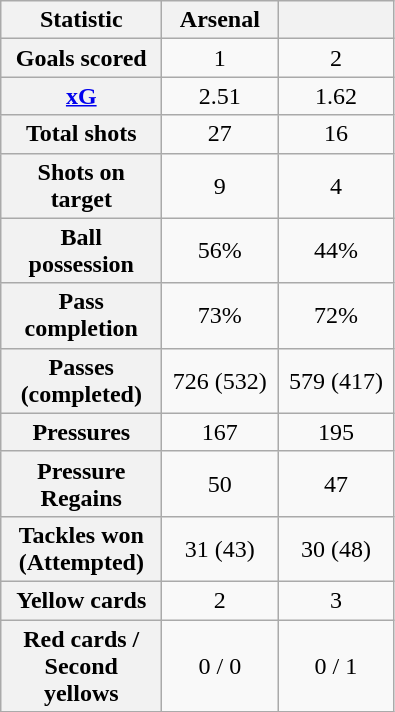<table class="wikitable plainrowheaders" style="text-align:center">
<tr>
<th scope="col" style="width:100px">Statistic</th>
<th scope="col" style="width:70px">Arsenal</th>
<th scope="col" style="width:70px"></th>
</tr>
<tr>
<th scope=row>Goals scored</th>
<td>1</td>
<td>2</td>
</tr>
<tr>
<th scope=row><a href='#'>xG</a></th>
<td>2.51</td>
<td>1.62</td>
</tr>
<tr>
<th scope=row>Total shots</th>
<td>27</td>
<td>16</td>
</tr>
<tr>
<th scope=row>Shots on target</th>
<td>9</td>
<td>4</td>
</tr>
<tr>
<th scope=row>Ball possession</th>
<td>56%</td>
<td>44%</td>
</tr>
<tr>
<th scope=row>Pass completion</th>
<td>73%</td>
<td>72%</td>
</tr>
<tr>
<th scope=row>Passes (completed)</th>
<td>726 (532)</td>
<td>579 (417)</td>
</tr>
<tr>
<th scope=row>Pressures</th>
<td>167</td>
<td>195</td>
</tr>
<tr>
<th scope=row>Pressure Regains</th>
<td>50</td>
<td>47</td>
</tr>
<tr>
<th scope=row>Tackles won (Attempted)</th>
<td>31 (43)</td>
<td>30 (48)</td>
</tr>
<tr>
<th scope=row>Yellow cards</th>
<td>2</td>
<td>3</td>
</tr>
<tr>
<th scope=row>Red cards / Second yellows</th>
<td>0 / 0</td>
<td>0 / 1</td>
</tr>
</table>
